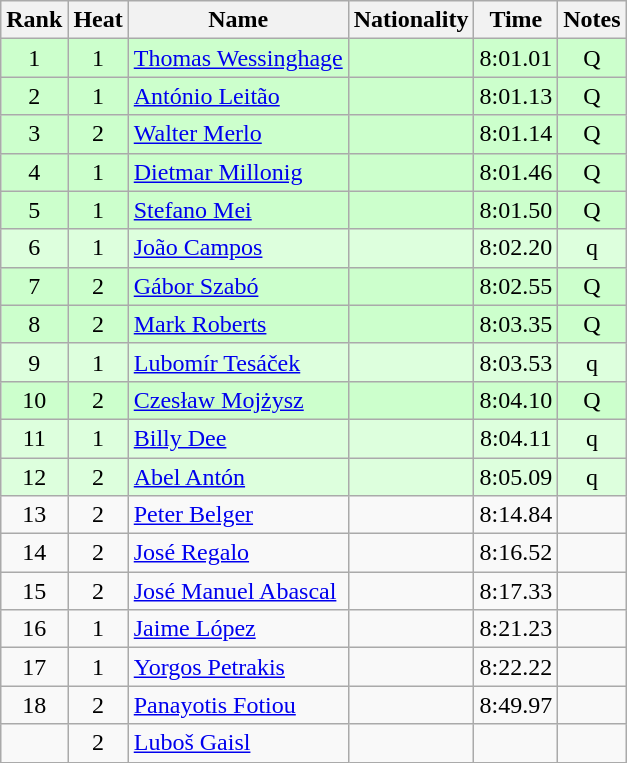<table class="wikitable sortable" style="text-align:center">
<tr>
<th>Rank</th>
<th>Heat</th>
<th>Name</th>
<th>Nationality</th>
<th>Time</th>
<th>Notes</th>
</tr>
<tr bgcolor=ccffcc>
<td>1</td>
<td>1</td>
<td align="left"><a href='#'>Thomas Wessinghage</a></td>
<td align=left></td>
<td>8:01.01</td>
<td>Q</td>
</tr>
<tr bgcolor=ccffcc>
<td>2</td>
<td>1</td>
<td align="left"><a href='#'>António Leitão</a></td>
<td align=left></td>
<td>8:01.13</td>
<td>Q</td>
</tr>
<tr bgcolor=ccffcc>
<td>3</td>
<td>2</td>
<td align="left"><a href='#'>Walter Merlo</a></td>
<td align=left></td>
<td>8:01.14</td>
<td>Q</td>
</tr>
<tr bgcolor=ccffcc>
<td>4</td>
<td>1</td>
<td align="left"><a href='#'>Dietmar Millonig</a></td>
<td align=left></td>
<td>8:01.46</td>
<td>Q</td>
</tr>
<tr bgcolor=ccffcc>
<td>5</td>
<td>1</td>
<td align="left"><a href='#'>Stefano Mei</a></td>
<td align=left></td>
<td>8:01.50</td>
<td>Q</td>
</tr>
<tr bgcolor=ddffdd>
<td>6</td>
<td>1</td>
<td align="left"><a href='#'>João Campos</a></td>
<td align=left></td>
<td>8:02.20</td>
<td>q</td>
</tr>
<tr bgcolor=ccffcc>
<td>7</td>
<td>2</td>
<td align="left"><a href='#'>Gábor Szabó</a></td>
<td align=left></td>
<td>8:02.55</td>
<td>Q</td>
</tr>
<tr bgcolor=ccffcc>
<td>8</td>
<td>2</td>
<td align="left"><a href='#'>Mark Roberts</a></td>
<td align=left></td>
<td>8:03.35</td>
<td>Q</td>
</tr>
<tr bgcolor=ddffdd>
<td>9</td>
<td>1</td>
<td align="left"><a href='#'>Lubomír Tesáček</a></td>
<td align=left></td>
<td>8:03.53</td>
<td>q</td>
</tr>
<tr bgcolor=ccffcc>
<td>10</td>
<td>2</td>
<td align="left"><a href='#'>Czesław Mojżysz</a></td>
<td align=left></td>
<td>8:04.10</td>
<td>Q</td>
</tr>
<tr bgcolor=ddffdd>
<td>11</td>
<td>1</td>
<td align="left"><a href='#'>Billy Dee</a></td>
<td align=left></td>
<td>8:04.11</td>
<td>q</td>
</tr>
<tr bgcolor=ddffdd>
<td>12</td>
<td>2</td>
<td align="left"><a href='#'>Abel Antón</a></td>
<td align=left></td>
<td>8:05.09</td>
<td>q</td>
</tr>
<tr>
<td>13</td>
<td>2</td>
<td align="left"><a href='#'>Peter Belger</a></td>
<td align=left></td>
<td>8:14.84</td>
<td></td>
</tr>
<tr>
<td>14</td>
<td>2</td>
<td align="left"><a href='#'>José Regalo</a></td>
<td align=left></td>
<td>8:16.52</td>
<td></td>
</tr>
<tr>
<td>15</td>
<td>2</td>
<td align="left"><a href='#'>José Manuel Abascal</a></td>
<td align=left></td>
<td>8:17.33</td>
<td></td>
</tr>
<tr>
<td>16</td>
<td>1</td>
<td align="left"><a href='#'>Jaime López</a></td>
<td align=left></td>
<td>8:21.23</td>
<td></td>
</tr>
<tr>
<td>17</td>
<td>1</td>
<td align="left"><a href='#'>Yorgos Petrakis</a></td>
<td align=left></td>
<td>8:22.22</td>
<td></td>
</tr>
<tr>
<td>18</td>
<td>2</td>
<td align="left"><a href='#'>Panayotis Fotiou</a></td>
<td align=left></td>
<td>8:49.97</td>
<td></td>
</tr>
<tr>
<td></td>
<td>2</td>
<td align="left"><a href='#'>Luboš Gaisl</a></td>
<td align=left></td>
<td></td>
<td></td>
</tr>
</table>
